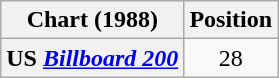<table class="wikitable plainrowheaders" style="text-align:center">
<tr>
<th scope="col">Chart (1988)</th>
<th scope="col">Position</th>
</tr>
<tr>
<th scope="row">US <em><a href='#'>Billboard 200</a></em></th>
<td>28</td>
</tr>
</table>
